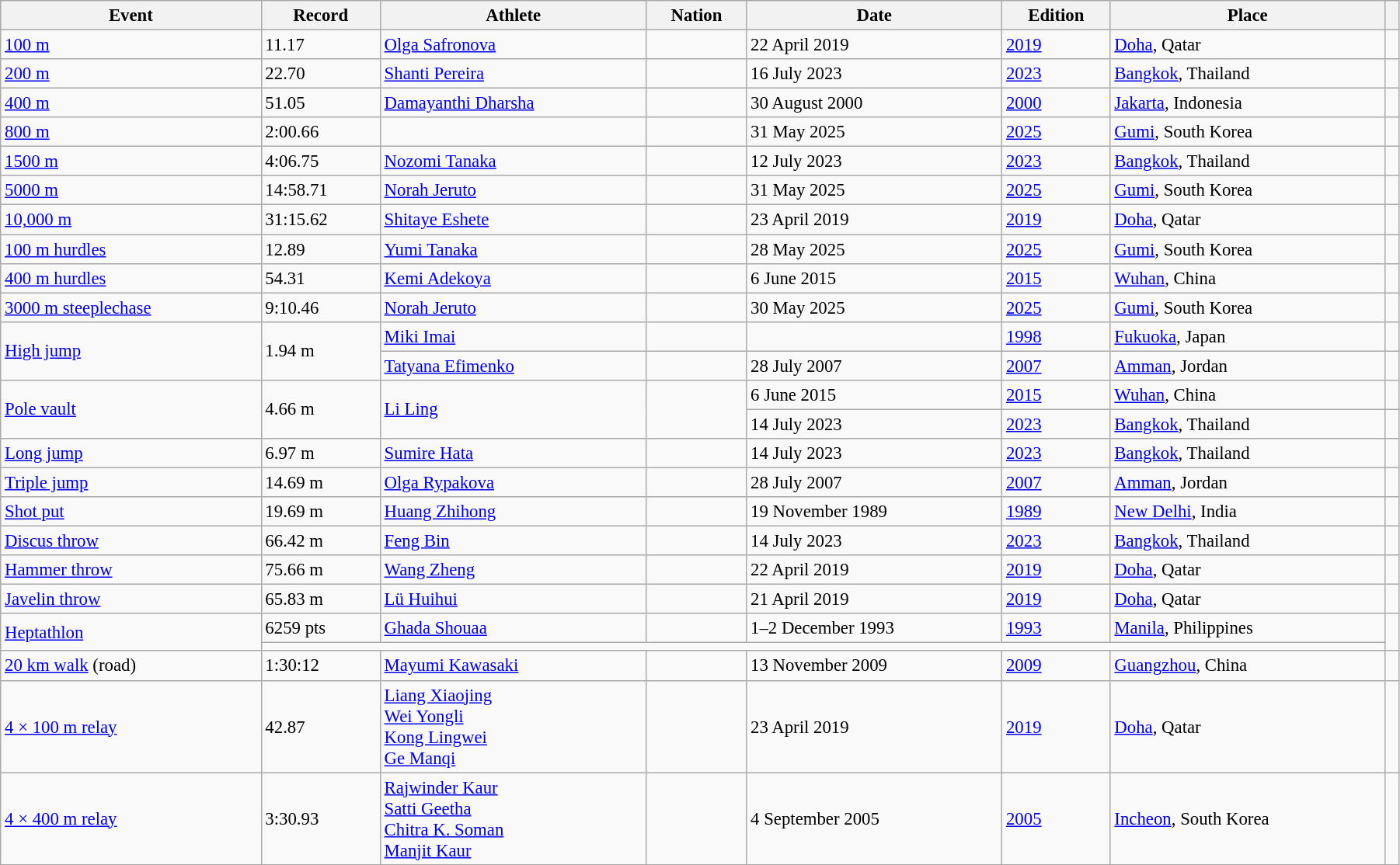<table class="wikitable sortable" style="font-size:95%; width: 95%;">
<tr>
<th scope="col">Event</th>
<th scope="col">Record</th>
<th scope="col">Athlete</th>
<th scope="col">Nation</th>
<th scope="col">Date</th>
<th scope="col">Edition</th>
<th scope="col">Place</th>
<th scope="col"></th>
</tr>
<tr>
<td><a href='#'>100 m</a></td>
<td>11.17 </td>
<td><a href='#'>Olga Safronova</a></td>
<td></td>
<td>22 April 2019</td>
<td><a href='#'>2019</a></td>
<td><a href='#'>Doha</a>, Qatar</td>
<td></td>
</tr>
<tr>
<td><a href='#'>200 m</a></td>
<td>22.70 </td>
<td><a href='#'>Shanti Pereira</a></td>
<td></td>
<td>16 July 2023</td>
<td><a href='#'>2023</a></td>
<td><a href='#'>Bangkok</a>, Thailand</td>
<td></td>
</tr>
<tr>
<td><a href='#'>400 m</a></td>
<td>51.05</td>
<td><a href='#'>Damayanthi Dharsha</a></td>
<td></td>
<td>30 August 2000</td>
<td><a href='#'>2000</a></td>
<td><a href='#'>Jakarta</a>, Indonesia</td>
<td></td>
</tr>
<tr>
<td><a href='#'>800 m</a></td>
<td>2:00.66</td>
<td></td>
<td></td>
<td>31 May 2025</td>
<td><a href='#'>2025</a></td>
<td><a href='#'>Gumi</a>, South Korea</td>
<td></td>
</tr>
<tr>
<td><a href='#'>1500 m</a></td>
<td>4:06.75</td>
<td><a href='#'>Nozomi Tanaka</a></td>
<td></td>
<td>12 July 2023</td>
<td><a href='#'>2023</a></td>
<td><a href='#'>Bangkok</a>, Thailand</td>
<td></td>
</tr>
<tr>
<td><a href='#'>5000 m</a></td>
<td>14:58.71</td>
<td><a href='#'>Norah Jeruto</a></td>
<td></td>
<td>31 May 2025</td>
<td><a href='#'>2025</a></td>
<td><a href='#'>Gumi</a>, South Korea</td>
<td></td>
</tr>
<tr>
<td><a href='#'>10,000 m</a></td>
<td>31:15.62</td>
<td><a href='#'>Shitaye Eshete</a></td>
<td></td>
<td>23 April 2019</td>
<td><a href='#'>2019</a></td>
<td><a href='#'>Doha</a>, Qatar</td>
<td></td>
</tr>
<tr>
<td><a href='#'>100 m hurdles</a></td>
<td>12.89 </td>
<td><a href='#'>Yumi Tanaka</a></td>
<td></td>
<td>28 May 2025</td>
<td><a href='#'>2025</a></td>
<td><a href='#'>Gumi</a>, South Korea</td>
<td></td>
</tr>
<tr>
<td><a href='#'>400 m hurdles</a></td>
<td>54.31</td>
<td><a href='#'>Kemi Adekoya</a></td>
<td></td>
<td>6 June 2015</td>
<td><a href='#'>2015</a></td>
<td><a href='#'>Wuhan</a>, China</td>
<td></td>
</tr>
<tr>
<td><a href='#'>3000 m steeplechase</a></td>
<td>9:10.46</td>
<td><a href='#'>Norah Jeruto</a></td>
<td></td>
<td>30 May 2025</td>
<td><a href='#'>2025</a></td>
<td><a href='#'>Gumi</a>, South Korea</td>
<td></td>
</tr>
<tr>
<td rowspan=2><a href='#'>High jump</a></td>
<td rowspan=2>1.94 m</td>
<td><a href='#'>Miki Imai</a></td>
<td></td>
<td></td>
<td><a href='#'>1998</a></td>
<td><a href='#'>Fukuoka</a>, Japan</td>
<td></td>
</tr>
<tr>
<td><a href='#'>Tatyana Efimenko</a></td>
<td></td>
<td>28 July 2007</td>
<td><a href='#'>2007</a></td>
<td><a href='#'>Amman</a>, Jordan</td>
<td></td>
</tr>
<tr>
<td rowspan=2><a href='#'>Pole vault</a></td>
<td rowspan=2>4.66 m</td>
<td rowspan=2><a href='#'>Li Ling</a></td>
<td rowspan=2></td>
<td>6 June 2015</td>
<td><a href='#'>2015</a></td>
<td><a href='#'>Wuhan</a>, China</td>
<td></td>
</tr>
<tr>
<td>14 July 2023</td>
<td><a href='#'>2023</a></td>
<td><a href='#'>Bangkok</a>, Thailand</td>
<td></td>
</tr>
<tr>
<td><a href='#'>Long jump</a></td>
<td>6.97 m </td>
<td><a href='#'>Sumire Hata</a></td>
<td></td>
<td>14 July 2023</td>
<td><a href='#'>2023</a></td>
<td><a href='#'>Bangkok</a>, Thailand</td>
<td></td>
</tr>
<tr>
<td><a href='#'>Triple jump</a></td>
<td>14.69 m </td>
<td><a href='#'>Olga Rypakova</a></td>
<td></td>
<td>28 July 2007</td>
<td><a href='#'>2007</a></td>
<td><a href='#'>Amman</a>, Jordan</td>
<td></td>
</tr>
<tr>
<td><a href='#'>Shot put</a></td>
<td>19.69 m</td>
<td><a href='#'>Huang Zhihong</a></td>
<td></td>
<td>19 November 1989</td>
<td><a href='#'>1989</a></td>
<td><a href='#'>New Delhi</a>, India</td>
<td></td>
</tr>
<tr>
<td><a href='#'>Discus throw</a></td>
<td>66.42 m</td>
<td><a href='#'>Feng Bin</a></td>
<td></td>
<td>14 July 2023</td>
<td><a href='#'>2023</a></td>
<td><a href='#'>Bangkok</a>, Thailand</td>
<td></td>
</tr>
<tr>
<td><a href='#'>Hammer throw</a></td>
<td>75.66 m</td>
<td><a href='#'>Wang Zheng</a></td>
<td></td>
<td>22 April 2019</td>
<td><a href='#'>2019</a></td>
<td><a href='#'>Doha</a>, Qatar</td>
<td></td>
</tr>
<tr>
<td><a href='#'>Javelin throw</a></td>
<td>65.83 m</td>
<td><a href='#'>Lü Huihui</a></td>
<td></td>
<td>21 April 2019</td>
<td><a href='#'>2019</a></td>
<td><a href='#'>Doha</a>, Qatar</td>
<td></td>
</tr>
<tr>
<td rowspan=2><a href='#'>Heptathlon</a></td>
<td>6259 pts</td>
<td><a href='#'>Ghada Shouaa</a></td>
<td></td>
<td>1–2 December 1993</td>
<td><a href='#'>1993</a></td>
<td><a href='#'>Manila</a>, Philippines</td>
<td rowspan=2></td>
</tr>
<tr>
<td colspan=6></td>
</tr>
<tr>
<td><a href='#'>20 km walk</a> (road)</td>
<td>1:30:12</td>
<td><a href='#'>Mayumi Kawasaki</a></td>
<td></td>
<td>13 November 2009</td>
<td><a href='#'>2009</a></td>
<td><a href='#'>Guangzhou</a>, China</td>
<td></td>
</tr>
<tr>
<td><a href='#'>4 × 100 m relay</a></td>
<td>42.87</td>
<td><a href='#'>Liang Xiaojing</a><br><a href='#'>Wei Yongli</a><br><a href='#'>Kong Lingwei</a><br><a href='#'>Ge Manqi</a></td>
<td></td>
<td>23 April 2019</td>
<td><a href='#'>2019</a></td>
<td><a href='#'>Doha</a>, Qatar</td>
<td></td>
</tr>
<tr>
<td><a href='#'>4 × 400 m relay</a></td>
<td>3:30.93</td>
<td><a href='#'>Rajwinder Kaur</a><br><a href='#'>Satti Geetha</a><br><a href='#'>Chitra K. Soman</a><br><a href='#'>Manjit Kaur</a></td>
<td></td>
<td>4 September 2005</td>
<td><a href='#'>2005</a></td>
<td><a href='#'>Incheon</a>, South Korea</td>
<td></td>
</tr>
</table>
